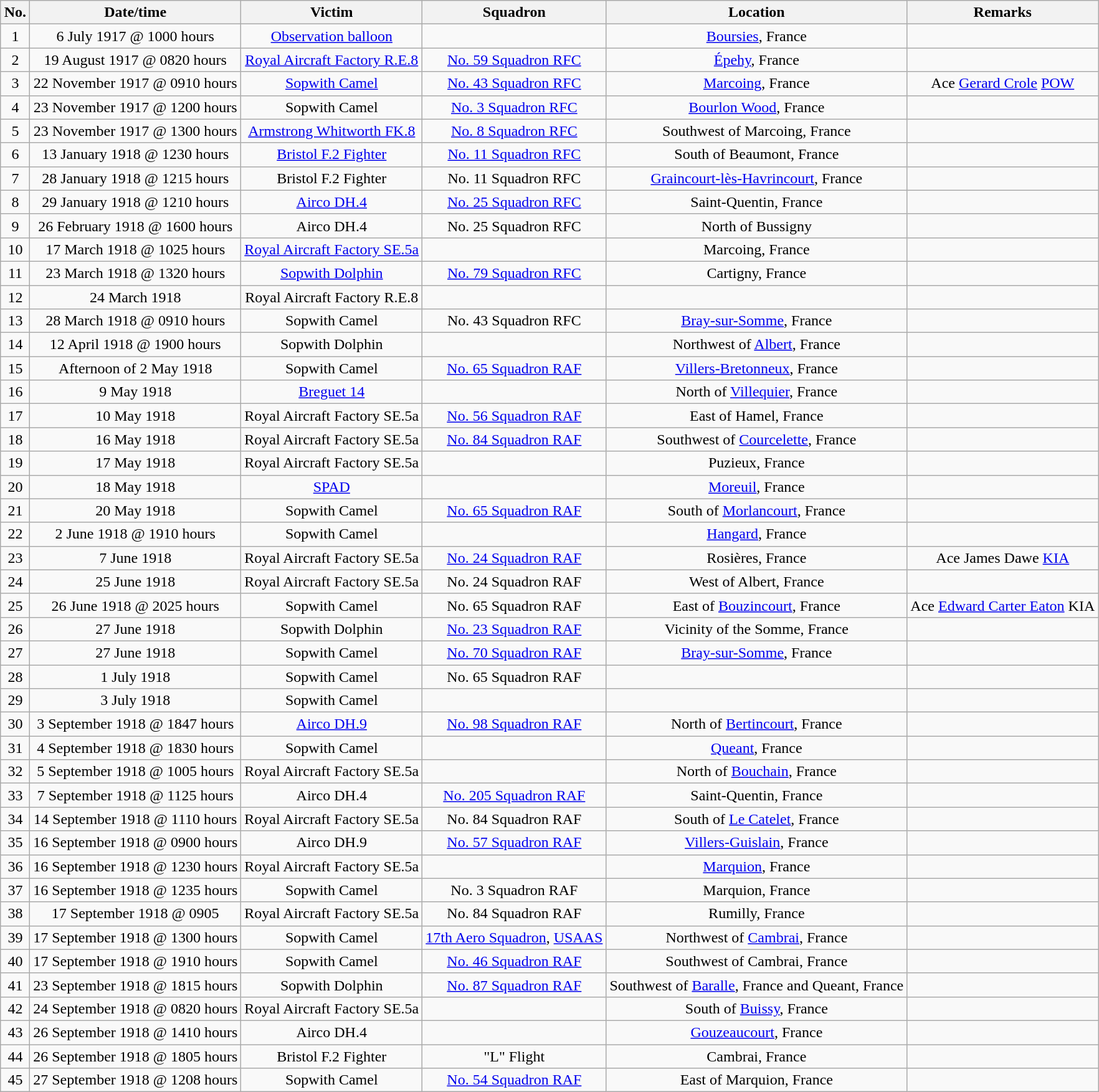<table class="wikitable" border="1" style="margin: 1em auto 1em auto">
<tr>
<th>No.</th>
<th>Date/time</th>
<th>Victim</th>
<th>Squadron</th>
<th>Location</th>
<th>Remarks</th>
</tr>
<tr>
<td align="center">1</td>
<td align="center">6 July 1917 @ 1000 hours</td>
<td align="center"><a href='#'>Observation balloon</a></td>
<td align="center"></td>
<td align="center"><a href='#'>Boursies</a>, France</td>
<td align="center"></td>
</tr>
<tr>
<td align="center">2</td>
<td align="center">19 August 1917 @ 0820 hours</td>
<td align="center"><a href='#'>Royal Aircraft Factory R.E.8</a></td>
<td align="center"><a href='#'>No. 59 Squadron RFC</a></td>
<td align="center"><a href='#'>Épehy</a>, France</td>
<td align="center"></td>
</tr>
<tr>
<td align="center">3</td>
<td align="center">22 November 1917 @ 0910 hours</td>
<td align="center"><a href='#'>Sopwith Camel</a></td>
<td align="center"><a href='#'>No. 43 Squadron RFC</a></td>
<td align="center"><a href='#'>Marcoing</a>, France</td>
<td align="center">Ace <a href='#'>Gerard Crole</a> <a href='#'>POW</a></td>
</tr>
<tr>
<td align="center">4</td>
<td align="center">23 November 1917 @ 1200 hours</td>
<td align="center">Sopwith Camel</td>
<td align="center"><a href='#'>No. 3 Squadron RFC</a></td>
<td align="center"><a href='#'>Bourlon Wood</a>, France</td>
<td align="center"></td>
</tr>
<tr>
<td align="center">5</td>
<td align="center">23 November 1917 @ 1300 hours</td>
<td align="center"><a href='#'>Armstrong Whitworth FK.8</a></td>
<td align="center"><a href='#'>No. 8 Squadron RFC</a></td>
<td align="center">Southwest of Marcoing, France</td>
<td align="center"></td>
</tr>
<tr>
<td align="center">6</td>
<td align="center">13 January 1918 @ 1230 hours</td>
<td align="center"><a href='#'>Bristol F.2 Fighter</a></td>
<td align="center"><a href='#'>No. 11 Squadron RFC</a></td>
<td align="center">South of Beaumont, France</td>
<td align="center"></td>
</tr>
<tr>
<td align="center">7</td>
<td align="center">28 January 1918 @ 1215 hours</td>
<td align="center">Bristol F.2 Fighter</td>
<td align="center">No. 11 Squadron RFC</td>
<td align="center"><a href='#'>Graincourt-lès-Havrincourt</a>, France</td>
<td align="center"></td>
</tr>
<tr>
<td align="center">8</td>
<td align="center">29 January 1918 @ 1210 hours</td>
<td align="center"><a href='#'>Airco DH.4</a></td>
<td align="center"><a href='#'>No. 25 Squadron RFC</a></td>
<td align="center">Saint-Quentin, France</td>
<td align="center"></td>
</tr>
<tr>
<td align="center">9</td>
<td align="center">26 February 1918 @ 1600 hours</td>
<td align="center">Airco DH.4</td>
<td align="center">No. 25 Squadron RFC</td>
<td align="center">North of Bussigny</td>
<td align="center"></td>
</tr>
<tr>
<td align="center">10</td>
<td align="center">17 March 1918 @ 1025 hours</td>
<td align="center"><a href='#'>Royal Aircraft Factory SE.5a</a></td>
<td align="center"></td>
<td align="center">Marcoing, France</td>
<td align="center"></td>
</tr>
<tr>
<td align="center">11</td>
<td align="center">23 March 1918 @ 1320 hours</td>
<td align="center"><a href='#'>Sopwith Dolphin</a></td>
<td align="center"><a href='#'>No. 79 Squadron RFC</a></td>
<td align="center">Cartigny, France</td>
<td align="center"></td>
</tr>
<tr>
<td align="center">12</td>
<td align="center">24 March 1918</td>
<td align="center">Royal Aircraft Factory R.E.8</td>
<td align="center"></td>
<td align="center"></td>
<td align="center"></td>
</tr>
<tr>
<td align="center">13</td>
<td align="center">28 March 1918 @ 0910 hours</td>
<td align="center">Sopwith Camel</td>
<td align="center">No. 43 Squadron RFC</td>
<td align="center"><a href='#'>Bray-sur-Somme</a>, France</td>
<td align="center"></td>
</tr>
<tr>
<td align="center">14</td>
<td align="center">12 April 1918 @ 1900 hours</td>
<td align="center">Sopwith Dolphin</td>
<td align="center"></td>
<td align="center">Northwest of <a href='#'>Albert</a>, France</td>
<td align="center"></td>
</tr>
<tr>
<td align="center">15</td>
<td align="center">Afternoon of 2 May 1918</td>
<td align="center">Sopwith Camel</td>
<td align="center"><a href='#'>No. 65 Squadron RAF</a></td>
<td align="center"><a href='#'>Villers-Bretonneux</a>, France</td>
<td align="center"></td>
</tr>
<tr>
<td align="center">16</td>
<td align="center">9 May 1918</td>
<td align="center"><a href='#'>Breguet 14</a></td>
<td align="center"></td>
<td align="center">North of <a href='#'>Villequier</a>, France</td>
<td align="center"></td>
</tr>
<tr>
<td align="center">17</td>
<td align="center">10 May 1918</td>
<td align="center">Royal Aircraft Factory SE.5a</td>
<td align="center"><a href='#'>No. 56 Squadron RAF</a></td>
<td align="center">East of Hamel, France</td>
<td align="center"></td>
</tr>
<tr>
<td align="center">18</td>
<td align="center">16 May 1918</td>
<td align="center">Royal Aircraft Factory SE.5a</td>
<td align="center"><a href='#'>No. 84 Squadron RAF</a></td>
<td align="center">Southwest of <a href='#'>Courcelette</a>, France</td>
<td align="center"></td>
</tr>
<tr>
<td align="center">19</td>
<td align="center">17 May 1918</td>
<td align="center">Royal Aircraft Factory SE.5a</td>
<td align="center"></td>
<td align="center">Puzieux, France</td>
<td align="center"></td>
</tr>
<tr>
<td align="center">20</td>
<td align="center">18 May 1918</td>
<td align="center"><a href='#'>SPAD</a></td>
<td align="center"></td>
<td align="center"><a href='#'>Moreuil</a>, France</td>
<td align="center"></td>
</tr>
<tr>
<td align="center">21</td>
<td align="center">20 May 1918</td>
<td align="center">Sopwith Camel</td>
<td align="center"><a href='#'>No. 65 Squadron RAF</a></td>
<td align="center">South of <a href='#'>Morlancourt</a>, France</td>
<td align="center"></td>
</tr>
<tr>
<td align="center">22</td>
<td align="center">2 June 1918 @ 1910 hours</td>
<td align="center">Sopwith Camel</td>
<td align="center"></td>
<td align="center"><a href='#'>Hangard</a>, France</td>
<td align="center"></td>
</tr>
<tr>
<td align="center">23</td>
<td align="center">7 June 1918</td>
<td align="center">Royal Aircraft Factory SE.5a</td>
<td align="center"><a href='#'>No. 24 Squadron RAF</a></td>
<td align="center">Rosières, France</td>
<td align="center">Ace James Dawe <a href='#'>KIA</a></td>
</tr>
<tr>
<td align="center">24</td>
<td align="center">25 June 1918</td>
<td align="center">Royal Aircraft Factory SE.5a</td>
<td align="center">No. 24 Squadron RAF</td>
<td align="center">West of Albert, France</td>
<td align="center"></td>
</tr>
<tr>
<td align="center">25</td>
<td align="center">26 June 1918 @ 2025 hours</td>
<td align="center">Sopwith Camel</td>
<td align="center">No. 65 Squadron RAF</td>
<td align="center">East of <a href='#'>Bouzincourt</a>, France</td>
<td align="center">Ace <a href='#'>Edward Carter Eaton</a> KIA</td>
</tr>
<tr>
<td align="center">26</td>
<td align="center">27 June 1918</td>
<td align="center">Sopwith Dolphin</td>
<td align="center"><a href='#'>No. 23 Squadron RAF</a></td>
<td align="center">Vicinity of the Somme, France</td>
<td align="center"></td>
</tr>
<tr>
<td align="center">27</td>
<td align="center">27 June 1918</td>
<td align="center">Sopwith Camel</td>
<td align="center"><a href='#'>No. 70 Squadron RAF</a></td>
<td align="center"><a href='#'>Bray-sur-Somme</a>, France</td>
<td align="center"></td>
</tr>
<tr>
<td align="center">28</td>
<td align="center">1 July 1918</td>
<td align="center">Sopwith Camel</td>
<td align="center">No. 65 Squadron RAF</td>
<td align="center"></td>
<td align="center"></td>
</tr>
<tr>
<td align="center">29</td>
<td align="center">3 July 1918</td>
<td align="center">Sopwith Camel</td>
<td align="center"></td>
<td align="center"></td>
<td align="center"></td>
</tr>
<tr>
<td align="center">30</td>
<td align="center">3 September 1918 @ 1847 hours</td>
<td align="center"><a href='#'>Airco DH.9</a></td>
<td align="center"><a href='#'>No. 98 Squadron RAF</a></td>
<td align="center">North of <a href='#'>Bertincourt</a>, France</td>
<td align="center"></td>
</tr>
<tr>
<td align="center">31</td>
<td align="center">4 September 1918 @ 1830 hours</td>
<td align="center">Sopwith Camel</td>
<td align="center"></td>
<td align="center"><a href='#'>Queant</a>, France</td>
<td align="center"></td>
</tr>
<tr>
<td align="center">32</td>
<td align="center">5 September 1918 @ 1005 hours</td>
<td align="center">Royal Aircraft Factory SE.5a</td>
<td align="center"></td>
<td align="center">North of <a href='#'>Bouchain</a>, France</td>
<td align="center"></td>
</tr>
<tr>
<td align="center">33</td>
<td align="center">7 September 1918 @ 1125 hours</td>
<td align="center">Airco DH.4</td>
<td align="center"><a href='#'>No. 205 Squadron RAF</a></td>
<td align="center">Saint-Quentin, France</td>
<td align="center"></td>
</tr>
<tr>
<td align="center">34</td>
<td align="center">14 September 1918 @ 1110 hours</td>
<td align="center">Royal Aircraft Factory SE.5a</td>
<td align="center">No. 84 Squadron RAF</td>
<td align="center">South of <a href='#'>Le Catelet</a>, France</td>
<td align="center"></td>
</tr>
<tr>
<td align="center">35</td>
<td align="center">16 September 1918 @ 0900 hours</td>
<td align="center">Airco DH.9</td>
<td align="center"><a href='#'>No. 57 Squadron RAF</a></td>
<td align="center"><a href='#'>Villers-Guislain</a>, France</td>
<td align="center"></td>
</tr>
<tr>
<td align="center">36</td>
<td align="center">16 September 1918 @ 1230 hours</td>
<td align="center">Royal Aircraft Factory SE.5a</td>
<td align="center"></td>
<td align="center"><a href='#'>Marquion</a>, France</td>
<td align="center"></td>
</tr>
<tr>
<td align="center">37</td>
<td align="center">16 September 1918 @ 1235 hours</td>
<td align="center">Sopwith Camel</td>
<td align="center">No. 3 Squadron RAF</td>
<td align="center">Marquion, France</td>
<td align="center"></td>
</tr>
<tr>
<td align="center">38</td>
<td align="center">17 September 1918 @ 0905</td>
<td align="center">Royal Aircraft Factory SE.5a</td>
<td align="center">No. 84 Squadron RAF</td>
<td align="center">Rumilly, France</td>
<td align="center"></td>
</tr>
<tr>
<td align="center">39</td>
<td align="center">17 September 1918 @ 1300 hours</td>
<td align="center">Sopwith Camel</td>
<td align="center"><a href='#'>17th Aero Squadron</a>, <a href='#'>USAAS</a></td>
<td align="center">Northwest of <a href='#'>Cambrai</a>, France</td>
<td align="center"></td>
</tr>
<tr>
<td align="center">40</td>
<td align="center">17 September 1918 @ 1910 hours</td>
<td align="center">Sopwith Camel</td>
<td align="center"><a href='#'>No. 46 Squadron RAF</a></td>
<td align="center">Southwest of Cambrai, France</td>
<td align="center"></td>
</tr>
<tr>
<td align="center">41</td>
<td align="center">23 September 1918 @ 1815 hours</td>
<td align="center">Sopwith Dolphin</td>
<td align="center"><a href='#'>No. 87 Squadron RAF</a></td>
<td align="center">Southwest of <a href='#'>Baralle</a>, France and Queant, France</td>
<td align="center"></td>
</tr>
<tr>
<td align="center">42</td>
<td align="center">24 September 1918 @ 0820 hours</td>
<td align="center">Royal Aircraft Factory SE.5a</td>
<td align="center"></td>
<td align="center">South of <a href='#'>Buissy</a>, France</td>
<td align="center"></td>
</tr>
<tr>
<td align="center">43</td>
<td align="center">26 September 1918 @ 1410 hours</td>
<td align="center">Airco DH.4</td>
<td align="center"></td>
<td align="center"><a href='#'>Gouzeaucourt</a>, France</td>
<td align="center"></td>
</tr>
<tr>
<td align="center">44</td>
<td align="center">26 September 1918 @ 1805 hours</td>
<td align="center">Bristol F.2 Fighter</td>
<td align="center">"L" Flight</td>
<td align="center">Cambrai, France</td>
<td align="center"></td>
</tr>
<tr>
<td align="center">45</td>
<td align="center">27 September 1918 @ 1208 hours</td>
<td align="center">Sopwith Camel</td>
<td align="center"><a href='#'>No. 54 Squadron RAF</a></td>
<td align="center">East of Marquion, France</td>
<td align="center"></td>
</tr>
</table>
